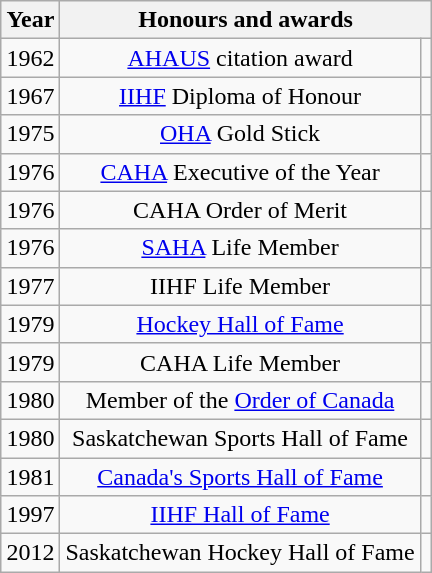<table class="wikitable" align="right">
<tr>
<th>Year</th>
<th colspan="2">Honours and awards</th>
</tr>
<tr align="center">
<td>1962</td>
<td><a href='#'>AHAUS</a> citation award</td>
<td></td>
</tr>
<tr align="center">
<td>1967</td>
<td><a href='#'>IIHF</a> Diploma of Honour</td>
<td></td>
</tr>
<tr align="center">
<td>1975</td>
<td><a href='#'>OHA</a> Gold Stick</td>
<td></td>
</tr>
<tr align="center">
<td>1976</td>
<td><a href='#'>CAHA</a> Executive of the Year</td>
<td></td>
</tr>
<tr align="center">
<td>1976</td>
<td>CAHA Order of Merit</td>
<td></td>
</tr>
<tr align="center">
<td>1976</td>
<td><a href='#'>SAHA</a> Life Member</td>
<td></td>
</tr>
<tr align="center">
<td>1977</td>
<td>IIHF Life Member</td>
<td></td>
</tr>
<tr align="center">
<td>1979</td>
<td><a href='#'>Hockey Hall of Fame</a></td>
<td></td>
</tr>
<tr align="center">
<td>1979</td>
<td>CAHA Life Member</td>
<td></td>
</tr>
<tr align="center">
<td>1980</td>
<td>Member of the <a href='#'>Order of Canada</a></td>
<td></td>
</tr>
<tr align="center">
<td>1980</td>
<td>Saskatchewan Sports Hall of Fame</td>
<td></td>
</tr>
<tr align="center">
<td>1981</td>
<td><a href='#'>Canada's Sports Hall of Fame</a></td>
<td></td>
</tr>
<tr align="center">
<td>1997</td>
<td><a href='#'>IIHF Hall of Fame</a></td>
<td></td>
</tr>
<tr align="center">
<td>2012</td>
<td>Saskatchewan Hockey Hall of Fame</td>
<td></td>
</tr>
</table>
